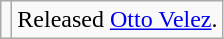<table class="wikitable">
<tr>
<td></td>
<td>Released <a href='#'>Otto Velez</a>.</td>
</tr>
</table>
